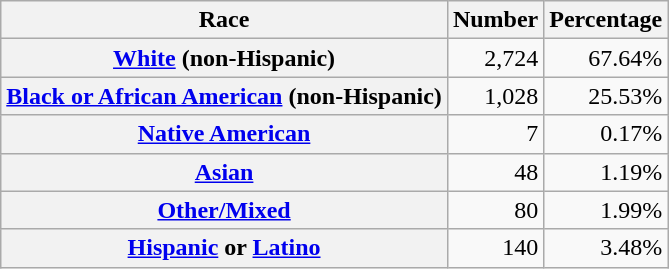<table class="wikitable" style="text-align:right">
<tr>
<th scope="col">Race</th>
<th scope="col">Number</th>
<th scope="col">Percentage</th>
</tr>
<tr>
<th scope="row"><a href='#'>White</a> (non-Hispanic)</th>
<td>2,724</td>
<td>67.64%</td>
</tr>
<tr>
<th scope="row"><a href='#'>Black or African American</a> (non-Hispanic)</th>
<td>1,028</td>
<td>25.53%</td>
</tr>
<tr>
<th scope="row"><a href='#'>Native American</a></th>
<td>7</td>
<td>0.17%</td>
</tr>
<tr>
<th scope="row"><a href='#'>Asian</a></th>
<td>48</td>
<td>1.19%</td>
</tr>
<tr>
<th scope="row"><a href='#'>Other/Mixed</a></th>
<td>80</td>
<td>1.99%</td>
</tr>
<tr>
<th scope="row"><a href='#'>Hispanic</a> or <a href='#'>Latino</a></th>
<td>140</td>
<td>3.48%</td>
</tr>
</table>
